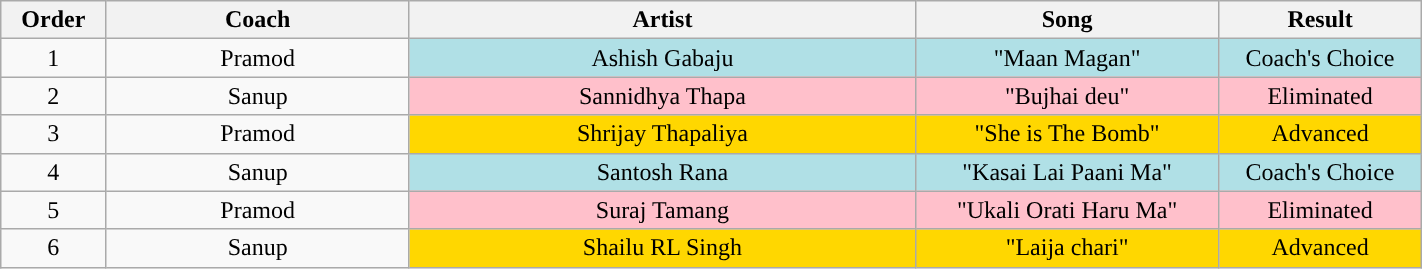<table class="wikitable plainrowheaders" style="text-align:center; width:75%;">
<tr>
<th scope="col" style="width:05%;">Order</th>
<th scope="col" style="width:15%;">Coach</th>
<th scope="col" style="width:25%;">Artist</th>
<th scope="col" style="width:15%;">Song</th>
<th scope="col" style="width:10%;">Result</th>
</tr>
<tr>
<td scope="row">1</td>
<td>Pramod</td>
<td style="background:#b0e0e6">Ashish Gabaju</td>
<td style="background:#b0e0e6">"Maan Magan"</td>
<td style="background:#b0e0e6">Coach's Choice</td>
</tr>
<tr>
<td scope="row">2</td>
<td>Sanup</td>
<td style="background:pink">Sannidhya Thapa</td>
<td style="background:pink">"Bujhai deu"</td>
<td style="background:pink">Eliminated</td>
</tr>
<tr>
<td scope="row">3</td>
<td>Pramod</td>
<td style="background:gold">Shrijay Thapaliya</td>
<td style="background:gold">"She is The Bomb"</td>
<td style="background:gold">Advanced</td>
</tr>
<tr>
<td scope="row">4</td>
<td>Sanup</td>
<td style="background:#b0e0e6">Santosh Rana</td>
<td style="background:#b0e0e6">"Kasai Lai Paani Ma"</td>
<td style="background:#b0e0e6">Coach's Choice</td>
</tr>
<tr>
<td scope="row">5</td>
<td>Pramod</td>
<td style="background:pink">Suraj Tamang</td>
<td style="background:pink">"Ukali Orati Haru Ma"</td>
<td style="background:pink">Eliminated</td>
</tr>
<tr>
<td scope="row">6</td>
<td>Sanup</td>
<td style="background:gold">Shailu RL Singh</td>
<td style="background:gold">"Laija chari"</td>
<td style="background:gold">Advanced</td>
</tr>
</table>
